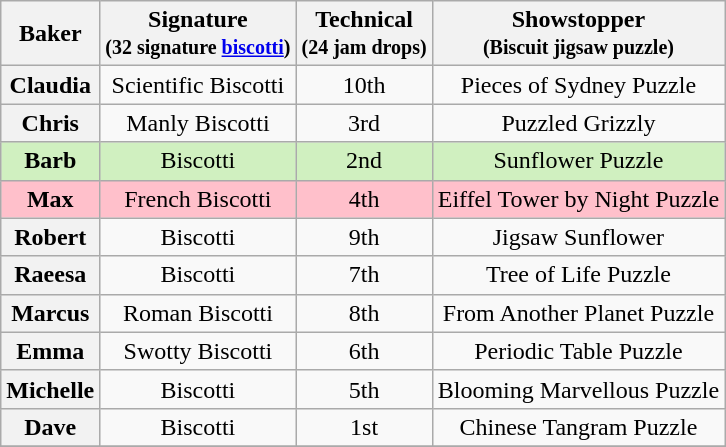<table class="wikitable sortable" style="text-align:center">
<tr>
<th>Baker</th>
<th class="unsortable">Signature<br><small>(32 signature <a href='#'>biscotti</a>)</small></th>
<th>Technical<br><small>(24 jam drops)</small></th>
<th class="unsortable">Showstopper<br><small>(Biscuit jigsaw puzzle)</small></th>
</tr>
<tr>
<th>Claudia</th>
<td>Scientific Biscotti</td>
<td>10th</td>
<td>Pieces of Sydney Puzzle</td>
</tr>
<tr>
<th>Chris</th>
<td>Manly Biscotti</td>
<td>3rd</td>
<td>Puzzled Grizzly</td>
</tr>
<tr style="background:#d0f0c0">
<th style="background:#d0f0c0">Barb</th>
<td>Biscotti</td>
<td>2nd</td>
<td>Sunflower Puzzle</td>
</tr>
<tr style="background:Pink;">
<th style="background:Pink;">Max</th>
<td>French Biscotti</td>
<td>4th</td>
<td>Eiffel Tower by Night Puzzle</td>
</tr>
<tr>
<th>Robert</th>
<td>Biscotti</td>
<td>9th</td>
<td>Jigsaw Sunflower</td>
</tr>
<tr>
<th>Raeesa</th>
<td>Biscotti</td>
<td>7th</td>
<td>Tree of Life Puzzle</td>
</tr>
<tr>
<th>Marcus</th>
<td>Roman Biscotti</td>
<td>8th</td>
<td>From Another Planet Puzzle</td>
</tr>
<tr>
<th>Emma</th>
<td>Swotty Biscotti</td>
<td>6th</td>
<td>Periodic Table Puzzle</td>
</tr>
<tr>
<th>Michelle</th>
<td>Biscotti</td>
<td>5th</td>
<td>Blooming Marvellous Puzzle</td>
</tr>
<tr>
<th>Dave</th>
<td>Biscotti</td>
<td>1st</td>
<td>Chinese Tangram Puzzle</td>
</tr>
<tr>
</tr>
</table>
